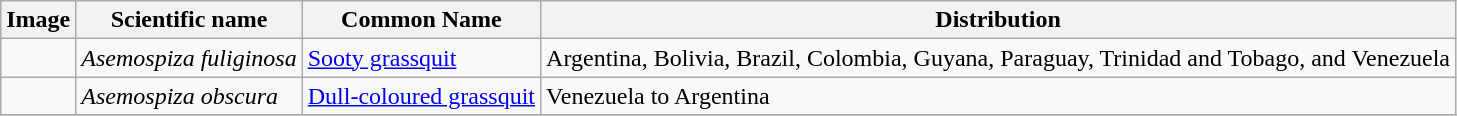<table class="wikitable">
<tr>
<th>Image</th>
<th>Scientific name</th>
<th>Common Name</th>
<th>Distribution</th>
</tr>
<tr>
<td></td>
<td><em>Asemospiza fuliginosa</em></td>
<td><a href='#'>Sooty grassquit</a></td>
<td>Argentina, Bolivia, Brazil, Colombia, Guyana, Paraguay, Trinidad and Tobago, and Venezuela</td>
</tr>
<tr>
<td></td>
<td><em>Asemospiza obscura</em></td>
<td><a href='#'>Dull-coloured grassquit</a></td>
<td>Venezuela to Argentina</td>
</tr>
<tr>
</tr>
</table>
